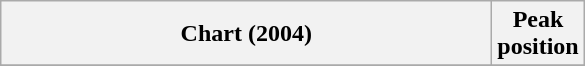<table class="wikitable sortable plainrowheaders">
<tr>
<th style="width:20em;">Chart (2004)</th>
<th>Peak<br>position</th>
</tr>
<tr>
</tr>
</table>
